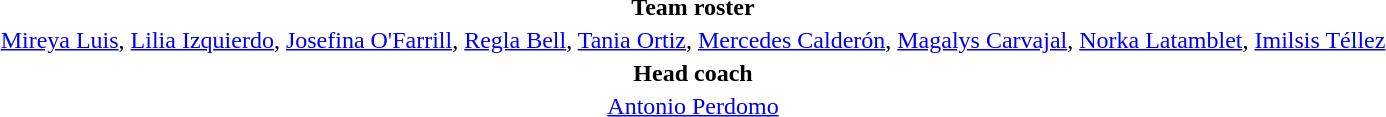<table style="text-align:center; margin-top:2em; margin-left:auto; margin-right:auto">
<tr>
<td><strong>Team roster</strong></td>
</tr>
<tr>
<td><a href='#'>Mireya Luis</a>, <a href='#'>Lilia Izquierdo</a>, <a href='#'>Josefina O'Farrill</a>, <a href='#'>Regla Bell</a>, <a href='#'>Tania Ortiz</a>, <a href='#'>Mercedes Calderón</a>, <a href='#'>Magalys Carvajal</a>, <a href='#'>Norka Latamblet</a>, <a href='#'>Imilsis Téllez</a></td>
</tr>
<tr>
<td><strong>Head coach</strong></td>
</tr>
<tr>
<td><a href='#'>Antonio Perdomo</a></td>
</tr>
<tr>
</tr>
</table>
